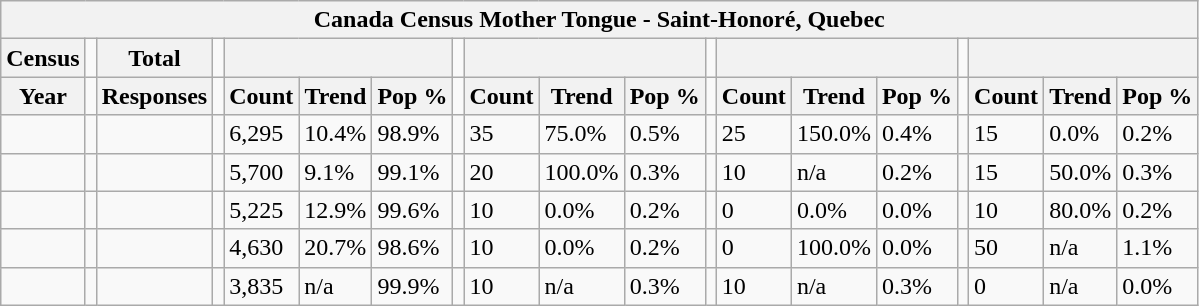<table class="wikitable">
<tr>
<th colspan="19">Canada Census Mother Tongue - Saint-Honoré, Quebec</th>
</tr>
<tr>
<th>Census</th>
<td></td>
<th>Total</th>
<td colspan="1"></td>
<th colspan="3"></th>
<td colspan="1"></td>
<th colspan="3"></th>
<td colspan="1"></td>
<th colspan="3"></th>
<td colspan="1"></td>
<th colspan="3"></th>
</tr>
<tr>
<th>Year</th>
<td></td>
<th>Responses</th>
<td></td>
<th>Count</th>
<th>Trend</th>
<th>Pop %</th>
<td></td>
<th>Count</th>
<th>Trend</th>
<th>Pop %</th>
<td></td>
<th>Count</th>
<th>Trend</th>
<th>Pop %</th>
<td></td>
<th>Count</th>
<th>Trend</th>
<th>Pop %</th>
</tr>
<tr>
<td></td>
<td></td>
<td></td>
<td></td>
<td>6,295</td>
<td> 10.4%</td>
<td>98.9%</td>
<td></td>
<td>35</td>
<td> 75.0%</td>
<td>0.5%</td>
<td></td>
<td>25</td>
<td> 150.0%</td>
<td>0.4%</td>
<td></td>
<td>15</td>
<td> 0.0%</td>
<td>0.2%</td>
</tr>
<tr>
<td></td>
<td></td>
<td></td>
<td></td>
<td>5,700</td>
<td> 9.1%</td>
<td>99.1%</td>
<td></td>
<td>20</td>
<td> 100.0%</td>
<td>0.3%</td>
<td></td>
<td>10</td>
<td> n/a</td>
<td>0.2%</td>
<td></td>
<td>15</td>
<td> 50.0%</td>
<td>0.3%</td>
</tr>
<tr>
<td></td>
<td></td>
<td></td>
<td></td>
<td>5,225</td>
<td> 12.9%</td>
<td>99.6%</td>
<td></td>
<td>10</td>
<td> 0.0%</td>
<td>0.2%</td>
<td></td>
<td>0</td>
<td> 0.0%</td>
<td>0.0%</td>
<td></td>
<td>10</td>
<td> 80.0%</td>
<td>0.2%</td>
</tr>
<tr>
<td></td>
<td></td>
<td></td>
<td></td>
<td>4,630</td>
<td> 20.7%</td>
<td>98.6%</td>
<td></td>
<td>10</td>
<td> 0.0%</td>
<td>0.2%</td>
<td></td>
<td>0</td>
<td> 100.0%</td>
<td>0.0%</td>
<td></td>
<td>50</td>
<td> n/a</td>
<td>1.1%</td>
</tr>
<tr>
<td></td>
<td></td>
<td></td>
<td></td>
<td>3,835</td>
<td>n/a</td>
<td>99.9%</td>
<td></td>
<td>10</td>
<td>n/a</td>
<td>0.3%</td>
<td></td>
<td>10</td>
<td>n/a</td>
<td>0.3%</td>
<td></td>
<td>0</td>
<td>n/a</td>
<td>0.0%</td>
</tr>
</table>
